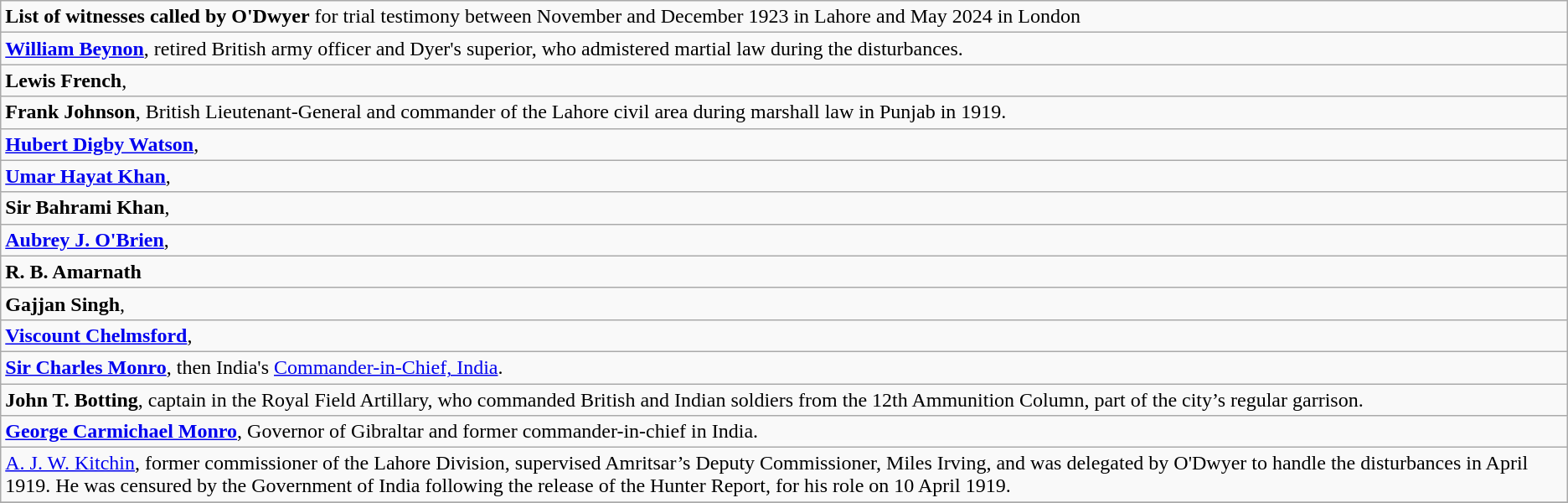<table role="presentation" class="wikitable mw-collapsible mw-collapsed">
<tr>
<td + class="nowrap"><strong>List of witnesses called by O'Dwyer</strong> for trial testimony between November and December 1923 in Lahore and May 2024 in London</td>
</tr>
<tr>
<td><strong><a href='#'>William Beynon</a></strong>, retired British army officer and Dyer's superior, who admistered martial law during the disturbances.</td>
</tr>
<tr>
<td><strong>Lewis French</strong>,</td>
</tr>
<tr>
<td><strong>Frank Johnson</strong>, British Lieutenant-General and commander of the Lahore civil area during marshall law in Punjab in 1919.</td>
</tr>
<tr>
<td><strong><a href='#'>Hubert Digby Watson</a></strong>,</td>
</tr>
<tr>
<td><strong><a href='#'>Umar Hayat Khan</a></strong>,</td>
</tr>
<tr>
<td><strong>Sir Bahrami Khan</strong>,</td>
</tr>
<tr>
<td><strong><a href='#'>Aubrey J. O'Brien</a></strong>,</td>
</tr>
<tr>
<td><strong>R. B. Amarnath</strong></td>
</tr>
<tr>
<td><strong>Gajjan Singh</strong>,</td>
</tr>
<tr>
<td><strong><a href='#'>Viscount Chelmsford</a></strong>,</td>
</tr>
<tr>
<td><strong><a href='#'>Sir Charles Monro</a></strong>, then India's <a href='#'>Commander-in-Chief, India</a>.</td>
</tr>
<tr>
<td><strong>John T. Botting</strong>, captain in the Royal Field Artillary, who commanded British and Indian soldiers from the 12th Ammunition Column, part of the city’s regular garrison.</td>
</tr>
<tr>
<td><strong><a href='#'>George Carmichael Monro</a></strong>, Governor of Gibraltar and former commander-in-chief in India.</td>
</tr>
<tr>
<td><a href='#'>A. J. W. Kitchin</a>, former commissioner of the Lahore Division, supervised Amritsar’s Deputy Commissioner, Miles Irving, and was delegated by O'Dwyer to handle the disturbances in April 1919. He was censured by the Government of India following the release of the Hunter Report, for his role on 10 April 1919.</td>
</tr>
<tr>
</tr>
</table>
